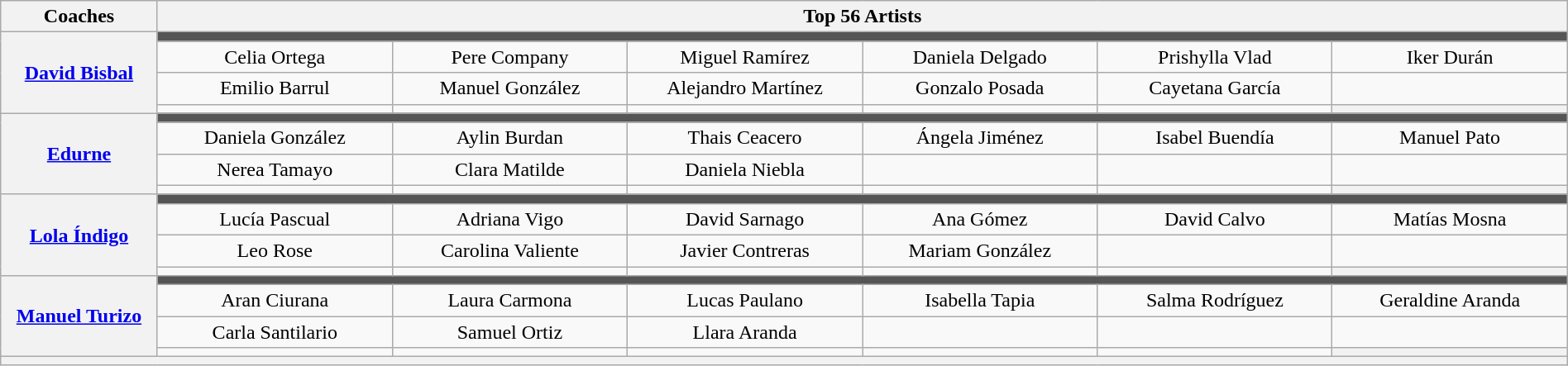<table class="wikitable" style="text-align:center; width:100%;">
<tr>
<th scope="col" style="width:10%">Coaches</th>
<th colspan="6" style="width:90%">Top 56 Artists</th>
</tr>
<tr>
<th rowspan="4"><a href='#'>David Bisbal</a></th>
<td colspan="6" style="background:#555"></td>
</tr>
<tr>
<td>Celia Ortega</td>
<td>Pere Company</td>
<td>Miguel Ramírez</td>
<td>Daniela Delgado</td>
<td>Prishylla Vlad</td>
<td>Iker Durán</td>
</tr>
<tr>
<td>Emilio Barrul</td>
<td>Manuel González</td>
<td>Alejandro Martínez</td>
<td>Gonzalo Posada</td>
<td>Cayetana García</td>
<td></td>
</tr>
<tr>
<td style="width:15%; background:#"></td>
<td style="width:15%; background:#"></td>
<td style="width:15%; background:#"></td>
<td style="width:15%; background:#"></td>
<td style="width:15%; background:#"></td>
<th colspan="2"></th>
</tr>
<tr>
<th rowspan="4"><a href='#'>Edurne</a></th>
<td colspan="6" style="background:#555"></td>
</tr>
<tr>
<td>Daniela González</td>
<td>Aylin Burdan</td>
<td>Thais Ceacero</td>
<td>Ángela Jiménez</td>
<td>Isabel Buendía</td>
<td>Manuel Pato</td>
</tr>
<tr>
<td>Nerea Tamayo</td>
<td>Clara Matilde</td>
<td>Daniela Niebla</td>
<td></td>
<td></td>
<td></td>
</tr>
<tr>
<td></td>
<td></td>
<td></td>
<td></td>
<td></td>
<th colspan="2"></th>
</tr>
<tr>
<th rowspan="4"><a href='#'>Lola Índigo</a></th>
<td colspan="6" style="background:#555"></td>
</tr>
<tr>
<td>Lucía Pascual</td>
<td>Adriana Vigo</td>
<td>David Sarnago</td>
<td>Ana Gómez</td>
<td>David Calvo</td>
<td>Matías Mosna</td>
</tr>
<tr>
<td>Leo Rose</td>
<td>Carolina Valiente</td>
<td>Javier Contreras</td>
<td>Mariam González</td>
<td></td>
<td></td>
</tr>
<tr>
<td></td>
<td></td>
<td></td>
<td></td>
<td></td>
<th colspan="2"></th>
</tr>
<tr>
<th rowspan="4"><a href='#'>Manuel Turizo</a></th>
<td colspan="6" style="background:#555"></td>
</tr>
<tr>
<td>Aran Ciurana</td>
<td>Laura Carmona</td>
<td>Lucas Paulano</td>
<td>Isabella Tapia</td>
<td>Salma Rodríguez</td>
<td>Geraldine Aranda</td>
</tr>
<tr>
<td>Carla Santilario</td>
<td>Samuel Ortiz</td>
<td>Llara Aranda</td>
<td></td>
<td></td>
<td></td>
</tr>
<tr>
<td></td>
<td></td>
<td></td>
<td></td>
<td></td>
<th colspan="2"></th>
</tr>
<tr>
<th colspan="7" style="font-size:90%; line-height:12px"><small></small></th>
</tr>
</table>
